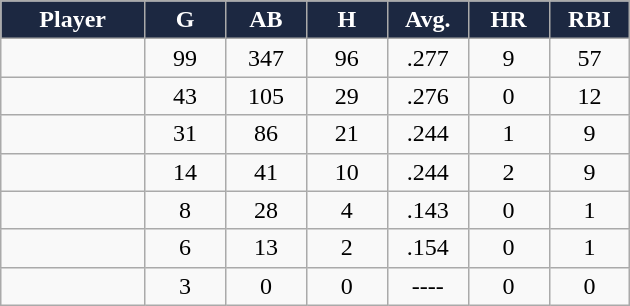<table class="wikitable sortable">
<tr>
<th style="background:#1c2841; color:white; width:16%;">Player</th>
<th style="background:#1c2841; color:white; width:9%;">G</th>
<th style="background:#1c2841; color:white; width:9%;">AB</th>
<th style="background:#1c2841; color:white; width:9%;">H</th>
<th style="background:#1c2841; color:white; width:9%;">Avg.</th>
<th style="background:#1c2841; color:white; width:9%;">HR</th>
<th style="background:#1c2841; color:white; width:9%;">RBI</th>
</tr>
<tr style="text-align:center;">
<td></td>
<td>99</td>
<td>347</td>
<td>96</td>
<td>.277</td>
<td>9</td>
<td>57</td>
</tr>
<tr align="center">
<td></td>
<td>43</td>
<td>105</td>
<td>29</td>
<td>.276</td>
<td>0</td>
<td>12</td>
</tr>
<tr align="center">
<td></td>
<td>31</td>
<td>86</td>
<td>21</td>
<td>.244</td>
<td>1</td>
<td>9</td>
</tr>
<tr align="center">
<td></td>
<td>14</td>
<td>41</td>
<td>10</td>
<td>.244</td>
<td>2</td>
<td>9</td>
</tr>
<tr align="center">
<td></td>
<td>8</td>
<td>28</td>
<td>4</td>
<td>.143</td>
<td>0</td>
<td>1</td>
</tr>
<tr align="center">
<td></td>
<td>6</td>
<td>13</td>
<td>2</td>
<td>.154</td>
<td>0</td>
<td>1</td>
</tr>
<tr align="center">
<td></td>
<td>3</td>
<td>0</td>
<td>0</td>
<td>----</td>
<td>0</td>
<td>0</td>
</tr>
</table>
